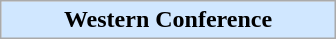<table class="wikitable" style="width:14em;">
<tr>
<th style="background-color:#D0E7FF">Western Conference</th>
</tr>
</table>
